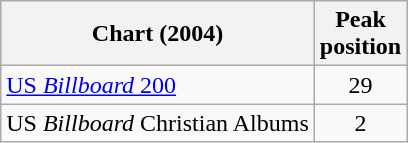<table class="wikitable sortable">
<tr>
<th>Chart (2004)</th>
<th>Peak<br>position</th>
</tr>
<tr>
<td><a href='#'>US <em>Billboard</em> 200</a></td>
<td style="text-align:center;">29</td>
</tr>
<tr>
<td>US <em>Billboard</em> Christian Albums</td>
<td style="text-align:center;">2</td>
</tr>
</table>
